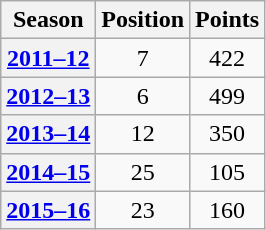<table class="wikitable plainrowheaders sortable">
<tr>
<th scope="col">Season</th>
<th scope="col">Position</th>
<th scope="col">Points</th>
</tr>
<tr>
<th scope=row align=center><a href='#'>2011–12</a></th>
<td align=center>7</td>
<td align=center>422</td>
</tr>
<tr>
<th scope=row align=center><a href='#'>2012–13</a></th>
<td align=center>6</td>
<td align=center>499</td>
</tr>
<tr>
<th scope=row align=center><a href='#'>2013–14</a></th>
<td align=center>12</td>
<td align=center>350</td>
</tr>
<tr>
<th scope=row align=center><a href='#'>2014–15</a></th>
<td align=center>25</td>
<td align=center>105</td>
</tr>
<tr>
<th scope=row align=center><a href='#'>2015–16</a></th>
<td align=center>23</td>
<td align=center>160</td>
</tr>
</table>
